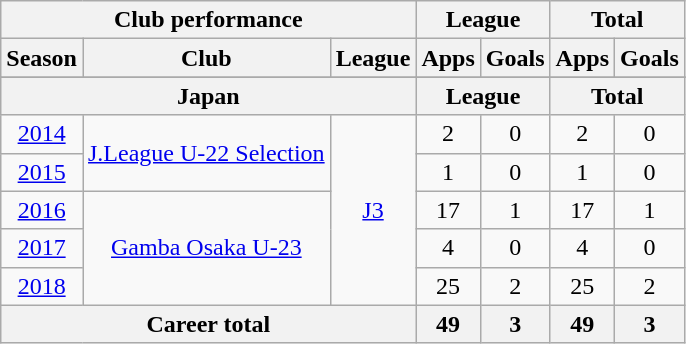<table class="wikitable" style="text-align:center">
<tr>
<th colspan=3>Club performance</th>
<th colspan=2>League</th>
<th colspan=2>Total</th>
</tr>
<tr>
<th>Season</th>
<th>Club</th>
<th>League</th>
<th>Apps</th>
<th>Goals</th>
<th>Apps</th>
<th>Goals</th>
</tr>
<tr>
</tr>
<tr>
<th colspan=3>Japan</th>
<th colspan=2>League</th>
<th colspan=2>Total</th>
</tr>
<tr>
<td><a href='#'>2014</a></td>
<td rowspan="2"><a href='#'>J.League U-22 Selection</a></td>
<td rowspan="5"><a href='#'>J3</a></td>
<td>2</td>
<td>0</td>
<td>2</td>
<td>0</td>
</tr>
<tr>
<td><a href='#'>2015</a></td>
<td>1</td>
<td>0</td>
<td>1</td>
<td>0</td>
</tr>
<tr>
<td><a href='#'>2016</a></td>
<td rowspan="3"><a href='#'>Gamba Osaka U-23</a></td>
<td>17</td>
<td>1</td>
<td>17</td>
<td>1</td>
</tr>
<tr>
<td><a href='#'>2017</a></td>
<td>4</td>
<td>0</td>
<td>4</td>
<td>0</td>
</tr>
<tr>
<td><a href='#'>2018</a></td>
<td>25</td>
<td>2</td>
<td>25</td>
<td>2</td>
</tr>
<tr>
<th colspan=3>Career total</th>
<th>49</th>
<th>3</th>
<th>49</th>
<th>3</th>
</tr>
</table>
